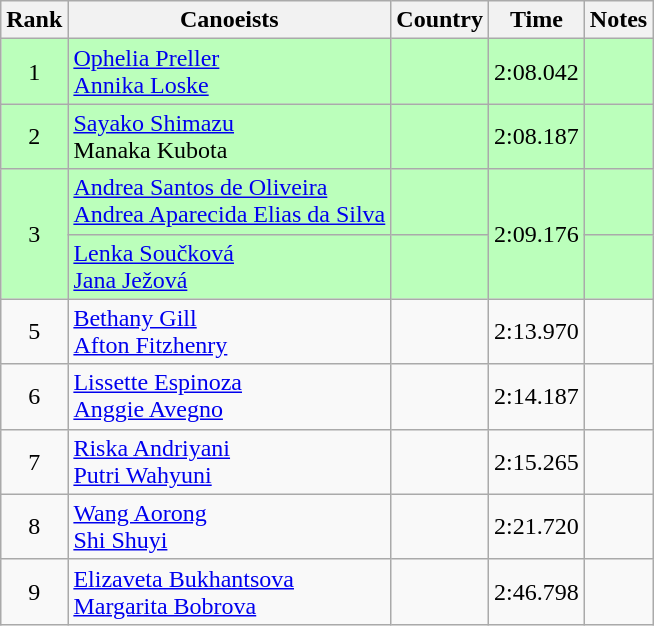<table class="wikitable" style="text-align:center">
<tr>
<th>Rank</th>
<th>Canoeists</th>
<th>Country</th>
<th>Time</th>
<th>Notes</th>
</tr>
<tr bgcolor=bbffbb>
<td>1</td>
<td align="left"><a href='#'>Ophelia Preller</a><br><a href='#'>Annika Loske</a></td>
<td align="left"></td>
<td>2:08.042</td>
<td></td>
</tr>
<tr bgcolor=bbffbb>
<td>2</td>
<td align="left"><a href='#'>Sayako Shimazu</a><br>Manaka Kubota</td>
<td align="left"></td>
<td>2:08.187</td>
<td></td>
</tr>
<tr bgcolor=bbffbb>
<td rowspan=2>3</td>
<td align="left"><a href='#'>Andrea Santos de Oliveira</a><br><a href='#'>Andrea Aparecida Elias da Silva</a></td>
<td align="left"></td>
<td rowspan=2>2:09.176</td>
<td></td>
</tr>
<tr bgcolor=bbffbb>
<td align="left"><a href='#'>Lenka Součková</a><br><a href='#'>Jana Ježová</a></td>
<td align="left"></td>
<td></td>
</tr>
<tr>
<td>5</td>
<td align="left"><a href='#'>Bethany Gill</a><br><a href='#'>Afton Fitzhenry</a></td>
<td align="left"></td>
<td>2:13.970</td>
<td></td>
</tr>
<tr>
<td>6</td>
<td align="left"><a href='#'>Lissette Espinoza</a><br><a href='#'>Anggie Avegno</a></td>
<td align="left"></td>
<td>2:14.187</td>
<td></td>
</tr>
<tr>
<td>7</td>
<td align="left"><a href='#'>Riska Andriyani</a><br><a href='#'>Putri Wahyuni</a></td>
<td align="left"></td>
<td>2:15.265</td>
<td></td>
</tr>
<tr>
<td>8</td>
<td align="left"><a href='#'>Wang Aorong</a><br><a href='#'>Shi Shuyi</a></td>
<td align="left"></td>
<td>2:21.720</td>
<td></td>
</tr>
<tr>
<td>9</td>
<td align="left"><a href='#'>Elizaveta Bukhantsova</a><br><a href='#'>Margarita Bobrova</a></td>
<td align="left"></td>
<td>2:46.798</td>
<td></td>
</tr>
</table>
